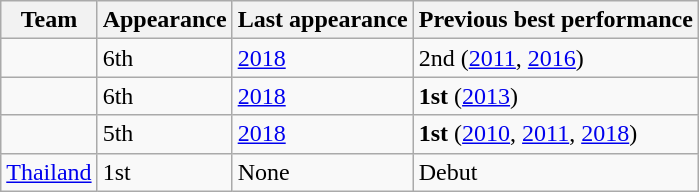<table class="wikitable sortable">
<tr>
<th>Team</th>
<th>Appearance</th>
<th>Last appearance</th>
<th>Previous best performance</th>
</tr>
<tr>
<td></td>
<td>6th</td>
<td><a href='#'>2018</a></td>
<td>2nd (<a href='#'>2011</a>, <a href='#'>2016</a>)</td>
</tr>
<tr>
<td></td>
<td>6th</td>
<td><a href='#'>2018</a></td>
<td><strong>1st</strong> (<a href='#'>2013</a>)</td>
</tr>
<tr>
<td></td>
<td>5th</td>
<td><a href='#'>2018</a></td>
<td><strong>1st</strong> (<a href='#'>2010</a>, <a href='#'>2011</a>, <a href='#'>2018</a>)</td>
</tr>
<tr>
<td> <a href='#'>Thailand</a></td>
<td>1st</td>
<td>None</td>
<td>Debut</td>
</tr>
</table>
